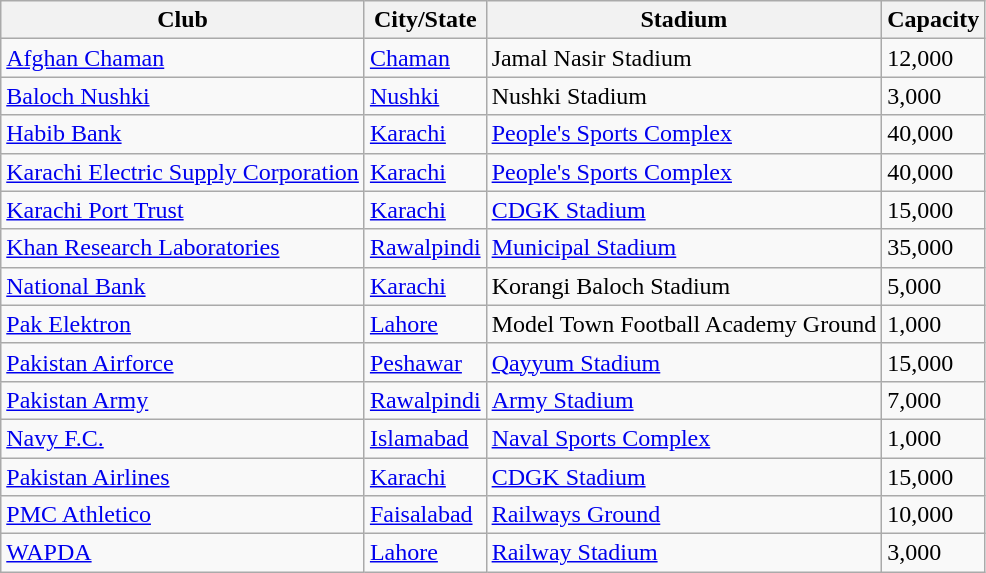<table class="wikitable">
<tr>
<th>Club</th>
<th>City/State</th>
<th>Stadium</th>
<th>Capacity</th>
</tr>
<tr>
<td><a href='#'>Afghan Chaman</a></td>
<td><a href='#'>Chaman</a></td>
<td>Jamal Nasir Stadium</td>
<td>12,000</td>
</tr>
<tr>
<td><a href='#'>Baloch Nushki</a></td>
<td><a href='#'>Nushki</a></td>
<td>Nushki Stadium</td>
<td>3,000</td>
</tr>
<tr>
<td><a href='#'>Habib Bank</a></td>
<td><a href='#'>Karachi</a></td>
<td><a href='#'>People's Sports Complex</a></td>
<td>40,000</td>
</tr>
<tr>
<td><a href='#'>Karachi Electric Supply Corporation</a></td>
<td><a href='#'>Karachi</a></td>
<td><a href='#'>People's Sports Complex</a></td>
<td>40,000</td>
</tr>
<tr>
<td><a href='#'>Karachi Port Trust</a></td>
<td><a href='#'>Karachi</a></td>
<td><a href='#'>CDGK Stadium</a></td>
<td>15,000</td>
</tr>
<tr>
<td><a href='#'>Khan Research Laboratories</a></td>
<td><a href='#'>Rawalpindi</a></td>
<td><a href='#'>Municipal Stadium</a></td>
<td>35,000</td>
</tr>
<tr>
<td><a href='#'>National Bank</a></td>
<td><a href='#'>Karachi</a></td>
<td>Korangi Baloch Stadium</td>
<td>5,000</td>
</tr>
<tr>
<td><a href='#'>Pak Elektron</a></td>
<td><a href='#'>Lahore</a></td>
<td>Model Town Football Academy Ground</td>
<td>1,000</td>
</tr>
<tr>
<td><a href='#'>Pakistan Airforce</a></td>
<td><a href='#'>Peshawar</a></td>
<td><a href='#'>Qayyum Stadium</a></td>
<td>15,000</td>
</tr>
<tr>
<td><a href='#'>Pakistan Army</a></td>
<td><a href='#'>Rawalpindi</a></td>
<td><a href='#'>Army Stadium</a></td>
<td>7,000</td>
</tr>
<tr>
<td><a href='#'>Navy F.C.</a></td>
<td><a href='#'>Islamabad</a></td>
<td><a href='#'>Naval Sports Complex</a></td>
<td>1,000</td>
</tr>
<tr>
<td><a href='#'>Pakistan Airlines</a></td>
<td><a href='#'>Karachi</a></td>
<td><a href='#'>CDGK Stadium</a></td>
<td>15,000</td>
</tr>
<tr>
<td><a href='#'>PMC Athletico</a></td>
<td><a href='#'>Faisalabad</a></td>
<td><a href='#'>Railways Ground</a></td>
<td>10,000</td>
</tr>
<tr>
<td><a href='#'>WAPDA</a></td>
<td><a href='#'>Lahore</a></td>
<td><a href='#'>Railway Stadium</a></td>
<td>3,000</td>
</tr>
</table>
